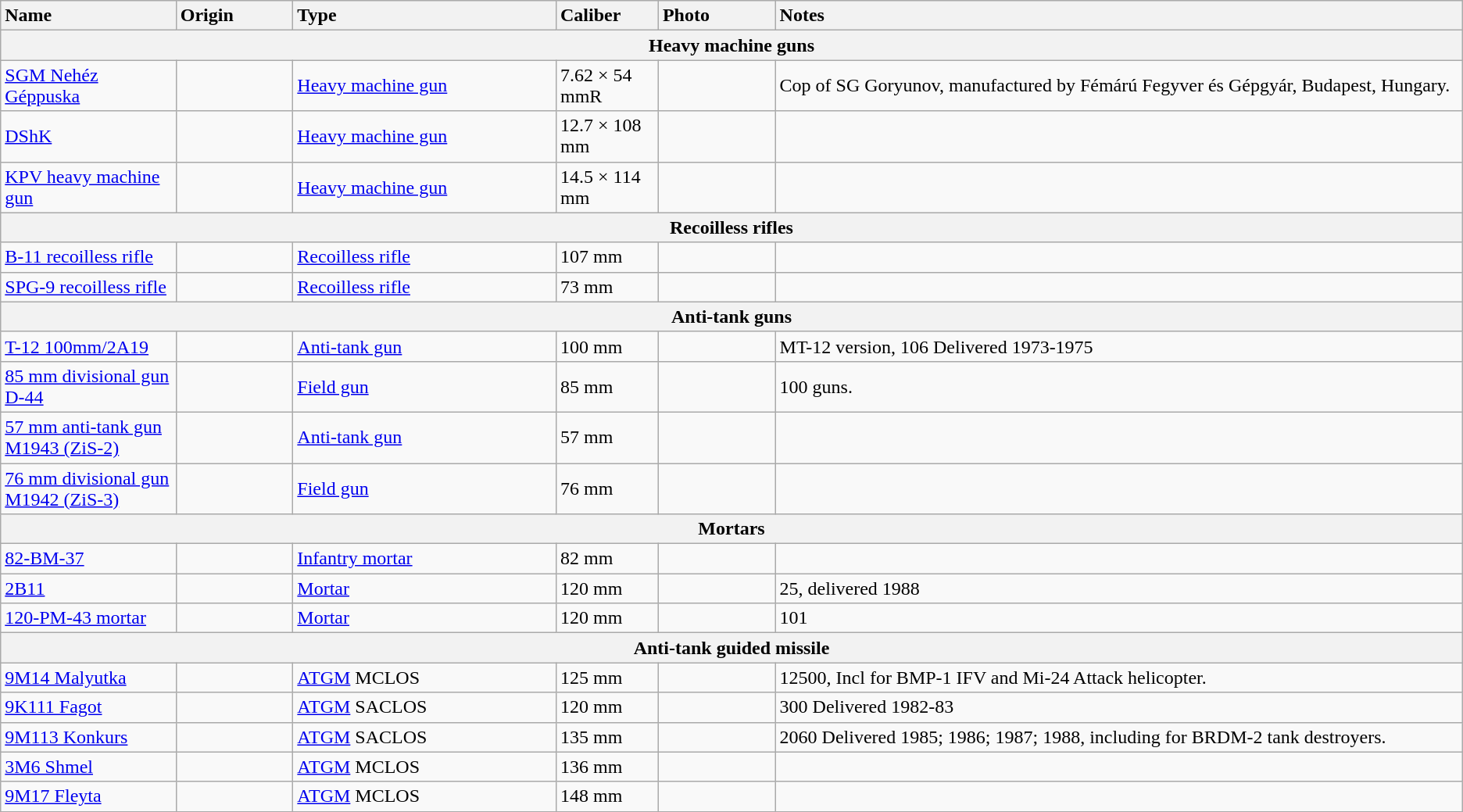<table class="wikitable">
<tr>
<th style="text-align: left; width:12%;">Name</th>
<th style="text-align: left; width:8%;">Origin</th>
<th style="text-align: left; width:18%;">Type</th>
<th style="text-align: left; width:7%;">Caliber</th>
<th style="text-align: left;width:8%;">Photo</th>
<th style="text-align: left;width:47%;">Notes</th>
</tr>
<tr>
<th style="align: center;" colspan="7">Heavy machine guns</th>
</tr>
<tr>
<td><a href='#'>SGM Nehéz Géppuska</a></td>
<td></td>
<td><a href='#'>Heavy machine gun</a></td>
<td>7.62 × 54 mmR</td>
<td></td>
<td>Cop of SG Goryunov, manufactured by Fémárú Fegyver és Gépgyár, Budapest, Hungary.</td>
</tr>
<tr>
<td><a href='#'>DShK</a></td>
<td></td>
<td><a href='#'>Heavy machine gun</a></td>
<td>12.7 × 108 mm</td>
<td></td>
<td></td>
</tr>
<tr>
<td><a href='#'>KPV heavy machine gun</a></td>
<td></td>
<td><a href='#'>Heavy machine gun</a></td>
<td>14.5 × 114 mm</td>
<td></td>
<td></td>
</tr>
<tr>
<th style="align: center;" colspan="7">Recoilless rifles</th>
</tr>
<tr>
<td><a href='#'>B-11 recoilless rifle</a></td>
<td></td>
<td><a href='#'>Recoilless rifle</a></td>
<td>107 mm</td>
<td></td>
<td></td>
</tr>
<tr>
<td><a href='#'>SPG-9 recoilless rifle</a></td>
<td></td>
<td><a href='#'>Recoilless rifle</a></td>
<td>73 mm</td>
<td></td>
<td></td>
</tr>
<tr>
<th style="align: center;" colspan="7">Anti-tank guns</th>
</tr>
<tr>
<td><a href='#'>T-12 100mm/2A19</a></td>
<td></td>
<td><a href='#'>Anti-tank gun</a></td>
<td>100 mm</td>
<td></td>
<td>MT-12 version, 106 Delivered 1973-1975 </td>
</tr>
<tr>
<td><a href='#'>85 mm divisional gun D-44</a></td>
<td></td>
<td><a href='#'>Field gun</a></td>
<td>85 mm</td>
<td></td>
<td>100 guns.<br></td>
</tr>
<tr>
<td><a href='#'>57 mm anti-tank gun M1943 (ZiS-2)</a></td>
<td></td>
<td><a href='#'>Anti-tank gun</a></td>
<td>57 mm</td>
<td></td>
<td></td>
</tr>
<tr>
<td><a href='#'>76 mm divisional gun M1942 (ZiS-3)</a></td>
<td></td>
<td><a href='#'>Field gun</a></td>
<td>76 mm</td>
<td></td>
<td></td>
</tr>
<tr>
<th style="align: center;" colspan="7">Mortars</th>
</tr>
<tr>
<td><a href='#'>82-BM-37</a></td>
<td></td>
<td><a href='#'>Infantry mortar</a></td>
<td>82 mm</td>
<td></td>
<td></td>
</tr>
<tr>
<td><a href='#'>2B11</a></td>
<td></td>
<td><a href='#'>Mortar</a></td>
<td>120 mm</td>
<td></td>
<td>25, delivered 1988</td>
</tr>
<tr>
<td><a href='#'>120-PM-43 mortar</a></td>
<td></td>
<td><a href='#'>Mortar</a></td>
<td>120 mm</td>
<td></td>
<td>101</td>
</tr>
<tr>
<th style="align: center;" colspan="7">Anti-tank guided missile</th>
</tr>
<tr>
<td><a href='#'>9M14 Malyutka</a></td>
<td></td>
<td><a href='#'>ATGM</a> MCLOS</td>
<td>125 mm</td>
<td></td>
<td>12500, Incl for BMP-1 IFV and Mi-24 Attack helicopter.</td>
</tr>
<tr>
<td><a href='#'>9K111 Fagot</a></td>
<td></td>
<td><a href='#'>ATGM</a> SACLOS</td>
<td>120 mm</td>
<td></td>
<td>300 Delivered 1982-83  </td>
</tr>
<tr>
<td><a href='#'>9M113 Konkurs</a></td>
<td></td>
<td><a href='#'>ATGM</a> SACLOS</td>
<td>135 mm</td>
<td></td>
<td>2060 Delivered 1985; 1986; 1987; 1988, including for BRDM-2 tank destroyers.</td>
</tr>
<tr>
<td><a href='#'>3M6 Shmel</a></td>
<td></td>
<td><a href='#'>ATGM</a> MCLOS</td>
<td>136 mm</td>
<td></td>
<td></td>
</tr>
<tr>
<td><a href='#'>9M17 Fleyta</a></td>
<td></td>
<td><a href='#'>ATGM</a> MCLOS</td>
<td>148 mm</td>
<td></td>
<td></td>
</tr>
<tr>
</tr>
</table>
